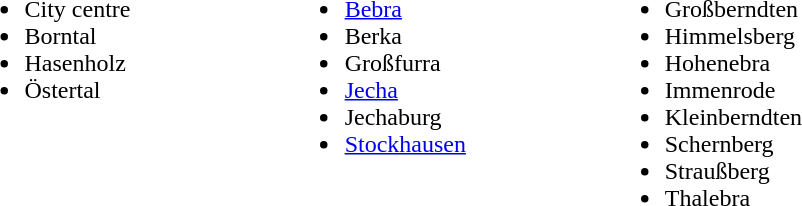<table>
<tr>
<td width="38%" valign="top"><br><ul><li>City centre</li><li>Borntal</li><li>Hasenholz</li><li>Östertal</li></ul></td>
<td width="38%" valign="top"><br><ul><li><a href='#'>Bebra</a></li><li>Berka</li><li>Großfurra</li><li><a href='#'>Jecha</a></li><li>Jechaburg</li><li><a href='#'>Stockhausen</a></li></ul></td>
<td width="38%" valign="top"><br><ul><li>Großberndten</li><li>Himmelsberg</li><li>Hohenebra</li><li>Immenrode</li><li>Kleinberndten</li><li>Schernberg</li><li>Straußberg</li><li>Thalebra</li></ul></td>
</tr>
</table>
